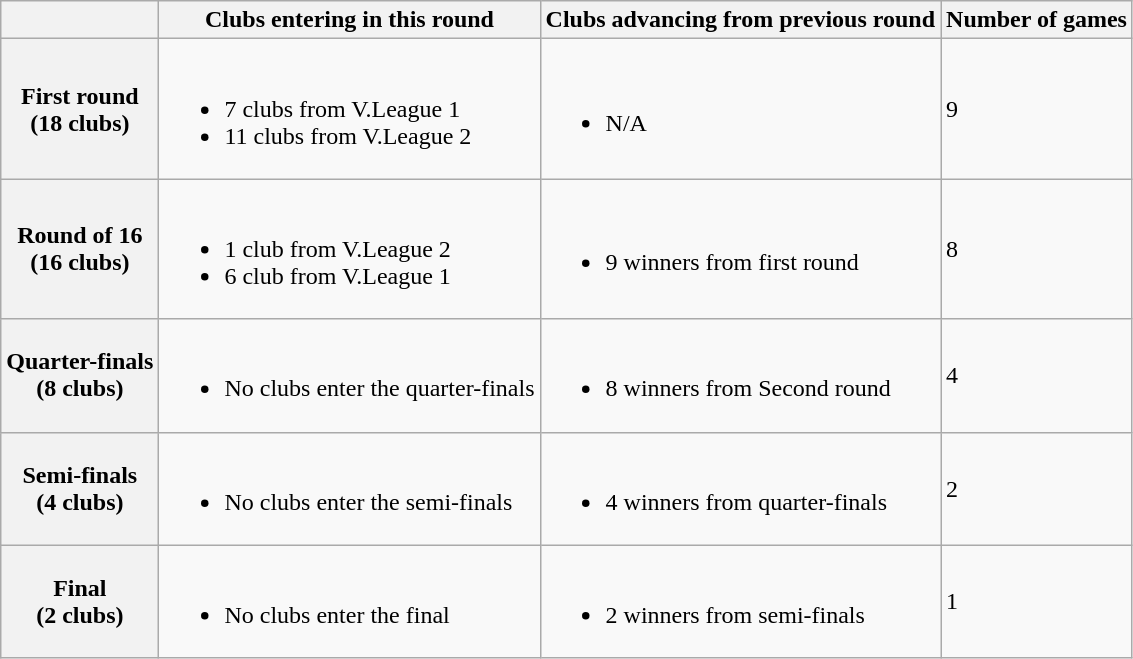<table class="wikitable">
<tr>
<th></th>
<th>Clubs entering in this round</th>
<th>Clubs advancing from previous round</th>
<th>Number of games</th>
</tr>
<tr>
<th>First round<br>(18 clubs)</th>
<td><br><ul><li>7 clubs from V.League 1</li><li>11 clubs from V.League 2</li></ul></td>
<td><br><ul><li>N/A</li></ul></td>
<td>9</td>
</tr>
<tr>
<th>Round of 16<br>(16 clubs)</th>
<td><br><ul><li>1 club from V.League 2</li><li>6 club from V.League 1</li></ul></td>
<td><br><ul><li>9 winners from first round</li></ul></td>
<td>8</td>
</tr>
<tr>
<th>Quarter-finals<br>(8 clubs)</th>
<td><br><ul><li>No clubs enter the quarter-finals</li></ul></td>
<td><br><ul><li>8 winners from Second round</li></ul></td>
<td>4</td>
</tr>
<tr>
<th>Semi-finals<br>(4 clubs)</th>
<td><br><ul><li>No clubs enter the semi-finals</li></ul></td>
<td><br><ul><li>4 winners from quarter-finals</li></ul></td>
<td>2</td>
</tr>
<tr>
<th>Final<br>(2 clubs)</th>
<td><br><ul><li>No clubs enter the final</li></ul></td>
<td><br><ul><li>2 winners from semi-finals</li></ul></td>
<td>1</td>
</tr>
</table>
